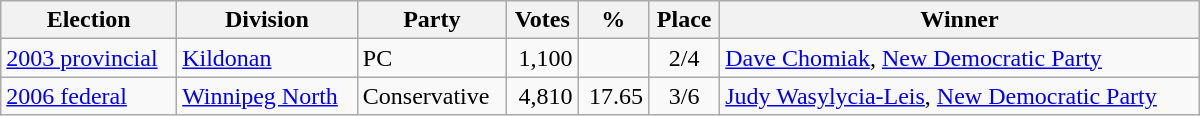<table class="wikitable" width="800">
<tr>
<th align="left">Election</th>
<th align="left">Division</th>
<th align="left">Party</th>
<th align="right">Votes</th>
<th align="right">%</th>
<th align="center">Place</th>
<th align="center">Winner</th>
</tr>
<tr>
<td align="left"><a href='#'>2003 provincial</a></td>
<td align="left"><a href='#'>Kildonan</a></td>
<td align="left">PC</td>
<td align="right">1,100</td>
<td align="right"></td>
<td align="center">2/4</td>
<td align="left"><a href='#'>Dave Chomiak</a>, <a href='#'>New Democratic Party</a></td>
</tr>
<tr>
<td align="left"><a href='#'>2006 federal</a></td>
<td align="left"><a href='#'>Winnipeg North</a></td>
<td align="left">Conservative</td>
<td align="right">4,810</td>
<td align="right">17.65</td>
<td align="center">3/6</td>
<td align="left"><a href='#'>Judy Wasylycia-Leis</a>, <a href='#'>New Democratic Party</a></td>
</tr>
</table>
